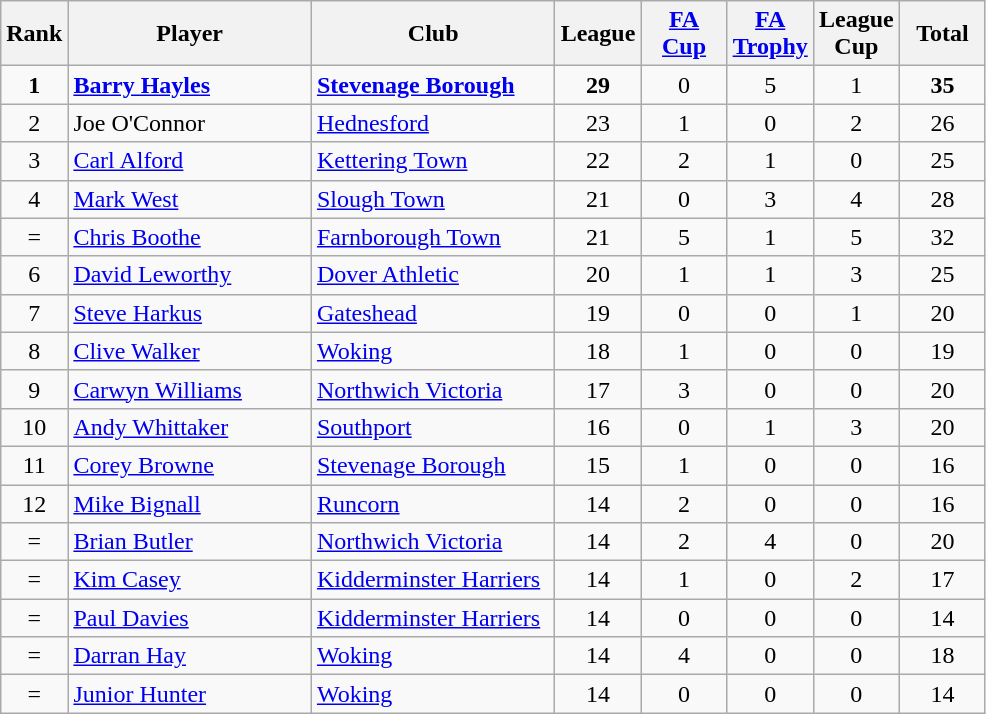<table class="wikitable" style="text-align: center;">
<tr>
<th width=20>Rank</th>
<th width=155>Player</th>
<th width=155>Club</th>
<th width=50>League</th>
<th width=50><a href='#'>FA Cup</a></th>
<th width=50><a href='#'>FA Trophy</a></th>
<th width=50>League Cup</th>
<th width=50>Total</th>
</tr>
<tr>
<td><strong>1</strong></td>
<td align=left><strong> <a href='#'>Barry Hayles</a> </strong></td>
<td align=left><strong> <a href='#'>Stevenage Borough</a> </strong></td>
<td><strong>29</strong></td>
<td>0</td>
<td>5</td>
<td>1</td>
<td><strong>35</strong></td>
</tr>
<tr>
<td>2</td>
<td align=left>Joe O'Connor</td>
<td align=left><a href='#'>Hednesford</a></td>
<td>23</td>
<td>1</td>
<td>0</td>
<td>2</td>
<td>26</td>
</tr>
<tr>
<td>3</td>
<td align=left><a href='#'>Carl Alford</a></td>
<td align=left><a href='#'>Kettering Town</a></td>
<td>22</td>
<td>2</td>
<td>1</td>
<td>0</td>
<td>25</td>
</tr>
<tr>
<td>4</td>
<td align=left><a href='#'>Mark West</a></td>
<td align=left><a href='#'>Slough Town</a></td>
<td>21</td>
<td>0</td>
<td>3</td>
<td>4</td>
<td>28</td>
</tr>
<tr>
<td>=</td>
<td align=left><a href='#'>Chris Boothe</a></td>
<td align=left><a href='#'>Farnborough Town</a></td>
<td>21</td>
<td>5</td>
<td>1</td>
<td>5</td>
<td>32</td>
</tr>
<tr>
<td>6</td>
<td align=left><a href='#'>David Leworthy</a></td>
<td align=left><a href='#'>Dover Athletic</a></td>
<td>20</td>
<td>1</td>
<td>1</td>
<td>3</td>
<td>25</td>
</tr>
<tr>
<td>7</td>
<td align=left><a href='#'>Steve Harkus</a></td>
<td align=left><a href='#'>Gateshead</a></td>
<td>19</td>
<td>0</td>
<td>0</td>
<td>1</td>
<td>20</td>
</tr>
<tr>
<td>8</td>
<td align=left><a href='#'>Clive Walker</a></td>
<td align=left><a href='#'>Woking</a></td>
<td>18</td>
<td>1</td>
<td>0</td>
<td>0</td>
<td>19</td>
</tr>
<tr>
<td>9</td>
<td align=left><a href='#'>Carwyn Williams</a></td>
<td align=left><a href='#'>Northwich Victoria</a></td>
<td>17</td>
<td>3</td>
<td>0</td>
<td>0</td>
<td>20</td>
</tr>
<tr>
<td>10</td>
<td align=left><a href='#'>Andy Whittaker</a></td>
<td align=left><a href='#'>Southport</a></td>
<td>16</td>
<td>0</td>
<td>1</td>
<td>3</td>
<td>20</td>
</tr>
<tr>
<td>11</td>
<td align=left><a href='#'>Corey Browne</a></td>
<td align=left><a href='#'>Stevenage Borough</a></td>
<td>15</td>
<td>1</td>
<td>0</td>
<td>0</td>
<td>16</td>
</tr>
<tr>
<td>12</td>
<td align=left><a href='#'>Mike Bignall</a></td>
<td align=left><a href='#'>Runcorn</a></td>
<td>14</td>
<td>2</td>
<td>0</td>
<td>0</td>
<td>16</td>
</tr>
<tr>
<td>=</td>
<td align=left><a href='#'>Brian Butler</a></td>
<td align=left><a href='#'>Northwich Victoria</a></td>
<td>14</td>
<td>2</td>
<td>4</td>
<td>0</td>
<td>20</td>
</tr>
<tr>
<td>=</td>
<td align=left><a href='#'>Kim Casey</a></td>
<td align=left><a href='#'>Kidderminster Harriers</a></td>
<td>14</td>
<td>1</td>
<td>0</td>
<td>2</td>
<td>17</td>
</tr>
<tr>
<td>=</td>
<td align=left><a href='#'>Paul Davies</a></td>
<td align=left><a href='#'>Kidderminster Harriers</a></td>
<td>14</td>
<td>0</td>
<td>0</td>
<td>0</td>
<td>14</td>
</tr>
<tr>
<td>=</td>
<td align=left><a href='#'>Darran Hay</a></td>
<td align=left><a href='#'>Woking</a></td>
<td>14</td>
<td>4</td>
<td>0</td>
<td>0</td>
<td>18</td>
</tr>
<tr>
<td>=</td>
<td align=left><a href='#'>Junior Hunter</a></td>
<td align=left><a href='#'>Woking</a></td>
<td>14</td>
<td>0</td>
<td>0</td>
<td>0</td>
<td>14</td>
</tr>
</table>
